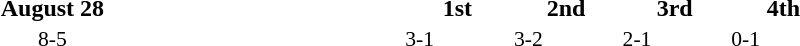<table width=60% cellspacing=1>
<tr>
<th width=20%></th>
<th width=12%>August 28</th>
<th width=20%></th>
<th width=8%>1st</th>
<th width=8%>2nd</th>
<th width=8%>3rd</th>
<th width=8%>4th</th>
</tr>
<tr style=font-size:90%>
<td align=right><strong></strong></td>
<td align=center>8-5</td>
<td></td>
<td>3-1</td>
<td>3-2</td>
<td>2-1</td>
<td>0-1</td>
</tr>
</table>
